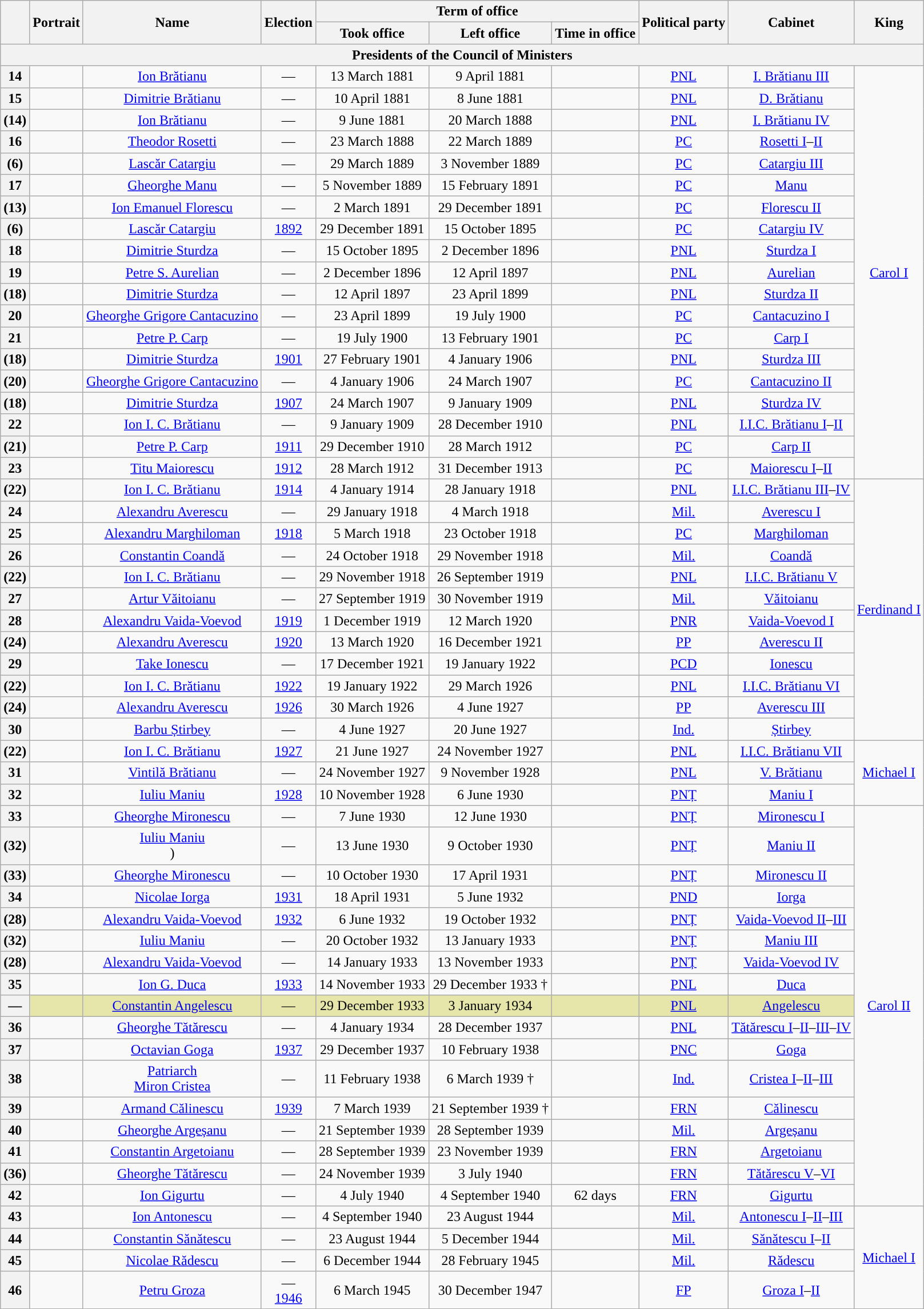<table class="wikitable" style="text-align:center;">
<tr>
<th rowspan="2"></th>
<th rowspan="2">Portrait</th>
<th rowspan="2">Name<br></th>
<th rowspan="2">Election</th>
<th colspan="3">Term of office</th>
<th rowspan="2">Political party</th>
<th rowspan="2">Cabinet</th>
<th rowspan="2">King</th>
</tr>
<tr>
<th>Took office</th>
<th>Left office</th>
<th>Time in office</th>
</tr>
<tr>
<th colspan=10>Presidents of the Council of Ministers<br></th>
</tr>
<tr>
<th style="background:">14</th>
<td></td>
<td><a href='#'>Ion Brătianu</a><br></td>
<td>—</td>
<td>13 March 1881</td>
<td>9 April 1881</td>
<td></td>
<td><a href='#'>PNL</a></td>
<td><a href='#'>I. Brătianu III</a></td>
<td rowspan=20><a href='#'>Carol I</a></td>
</tr>
<tr>
<th style="background:">15</th>
<td></td>
<td><a href='#'>Dimitrie Brătianu</a><br></td>
<td>—</td>
<td>10 April 1881</td>
<td>8 June 1881</td>
<td></td>
<td><a href='#'>PNL</a></td>
<td><a href='#'>D. Brătianu</a></td>
</tr>
<tr>
<th style="background:">(14)</th>
<td></td>
<td><a href='#'>Ion Brătianu</a><br></td>
<td>—</td>
<td>9 June 1881</td>
<td>20 March 1888</td>
<td></td>
<td><a href='#'>PNL</a></td>
<td><a href='#'>I. Brătianu IV</a></td>
</tr>
<tr>
<th style="background:">16</th>
<td></td>
<td><a href='#'>Theodor Rosetti</a><br></td>
<td>—</td>
<td>23 March 1888</td>
<td>22 March 1889</td>
<td></td>
<td><a href='#'>PC</a></td>
<td><a href='#'>Rosetti I</a>–<a href='#'>II</a></td>
</tr>
<tr>
<th style="background:">(6)</th>
<td></td>
<td><a href='#'>Lascăr Catargiu</a><br></td>
<td>—</td>
<td>29 March 1889</td>
<td>3 November 1889</td>
<td></td>
<td><a href='#'>PC</a></td>
<td><a href='#'>Catargiu III</a></td>
</tr>
<tr>
<th style="background:">17</th>
<td></td>
<td><a href='#'>Gheorghe Manu</a><br></td>
<td>—</td>
<td>5 November 1889</td>
<td>15 February 1891</td>
<td></td>
<td><a href='#'>PC</a></td>
<td><a href='#'>Manu</a></td>
</tr>
<tr>
<th style="background:">(13)</th>
<td></td>
<td><a href='#'>Ion Emanuel Florescu</a><br></td>
<td>—</td>
<td>2 March 1891</td>
<td>29 December 1891</td>
<td></td>
<td><a href='#'>PC</a></td>
<td><a href='#'>Florescu II</a></td>
</tr>
<tr>
<th style="background:">(6)</th>
<td></td>
<td><a href='#'>Lascăr Catargiu</a><br></td>
<td><a href='#'>1892</a></td>
<td>29 December 1891</td>
<td>15 October 1895</td>
<td></td>
<td><a href='#'>PC</a></td>
<td><a href='#'>Catargiu IV</a></td>
</tr>
<tr>
<th style="background:">18</th>
<td></td>
<td><a href='#'>Dimitrie Sturdza</a><br></td>
<td>—</td>
<td>15 October 1895</td>
<td>2 December 1896</td>
<td></td>
<td><a href='#'>PNL</a></td>
<td><a href='#'>Sturdza I</a></td>
</tr>
<tr>
<th style="background:">19</th>
<td></td>
<td><a href='#'>Petre S. Aurelian</a><br></td>
<td>—</td>
<td>2 December 1896</td>
<td>12 April 1897</td>
<td></td>
<td><a href='#'>PNL</a></td>
<td><a href='#'>Aurelian</a></td>
</tr>
<tr>
<th style="background:">(18)</th>
<td></td>
<td><a href='#'>Dimitrie Sturdza</a><br></td>
<td>—</td>
<td>12 April 1897</td>
<td>23 April 1899</td>
<td></td>
<td><a href='#'>PNL</a></td>
<td><a href='#'>Sturdza II</a></td>
</tr>
<tr>
<th style="background:">20</th>
<td></td>
<td><a href='#'>Gheorghe Grigore Cantacuzino</a><br></td>
<td>—</td>
<td>23 April 1899</td>
<td>19 July 1900</td>
<td></td>
<td><a href='#'>PC</a></td>
<td><a href='#'>Cantacuzino I</a></td>
</tr>
<tr>
<th style="background:">21</th>
<td></td>
<td><a href='#'>Petre P. Carp</a><br></td>
<td>—</td>
<td>19 July 1900</td>
<td>13 February 1901</td>
<td></td>
<td><a href='#'>PC</a></td>
<td><a href='#'>Carp I</a></td>
</tr>
<tr>
<th style="background:">(18)</th>
<td></td>
<td><a href='#'>Dimitrie Sturdza</a><br></td>
<td><a href='#'>1901</a></td>
<td>27 February 1901</td>
<td>4 January 1906</td>
<td></td>
<td><a href='#'>PNL</a></td>
<td><a href='#'>Sturdza III</a></td>
</tr>
<tr>
<th style="background:">(20)</th>
<td></td>
<td><a href='#'>Gheorghe Grigore Cantacuzino</a><br></td>
<td>—</td>
<td>4 January 1906</td>
<td>24 March 1907</td>
<td></td>
<td><a href='#'>PC</a></td>
<td><a href='#'>Cantacuzino II</a></td>
</tr>
<tr>
<th style="background:">(18)</th>
<td></td>
<td><a href='#'>Dimitrie Sturdza</a><br></td>
<td><a href='#'>1907</a></td>
<td>24 March 1907</td>
<td>9 January 1909</td>
<td></td>
<td><a href='#'>PNL</a></td>
<td><a href='#'>Sturdza IV</a></td>
</tr>
<tr>
<th style="background:">22</th>
<td></td>
<td><a href='#'>Ion I. C. Brătianu</a><br></td>
<td>—</td>
<td>9 January 1909</td>
<td>28 December 1910</td>
<td></td>
<td><a href='#'>PNL</a></td>
<td><a href='#'>I.I.C. Brătianu I</a>–<a href='#'>II</a></td>
</tr>
<tr>
<th style="background:">(21)</th>
<td></td>
<td><a href='#'>Petre P. Carp</a><br></td>
<td><a href='#'>1911</a></td>
<td>29 December 1910</td>
<td>28 March 1912</td>
<td></td>
<td><a href='#'>PC</a></td>
<td><a href='#'>Carp II</a></td>
</tr>
<tr>
<th style="background:">23</th>
<td></td>
<td><a href='#'>Titu Maiorescu</a><br></td>
<td><a href='#'>1912</a></td>
<td>28 March 1912</td>
<td>31 December 1913</td>
<td></td>
<td><a href='#'>PC</a></td>
<td><a href='#'>Maiorescu I</a>–<a href='#'>II</a></td>
</tr>
<tr>
<th rowspan=2 style="background:">(22)</th>
<td rowspan=2></td>
<td rowspan=2><a href='#'>Ion I. C. Brătianu</a><br></td>
<td rowspan=2><a href='#'>1914</a></td>
<td rowspan=2>4 January 1914</td>
<td rowspan=2>28 January 1918</td>
<td rowspan=2></td>
<td rowspan=2><a href='#'>PNL</a></td>
<td rowspan=2><a href='#'>I.I.C. Brătianu III</a>–<a href='#'>IV</a></td>
</tr>
<tr>
<td rowspan=13><a href='#'>Ferdinand I</a></td>
</tr>
<tr>
<th style="background:">24</th>
<td></td>
<td><a href='#'>Alexandru Averescu</a><br></td>
<td>—</td>
<td>29 January 1918</td>
<td>4 March 1918</td>
<td></td>
<td><a href='#'>Mil.</a></td>
<td><a href='#'>Averescu I</a></td>
</tr>
<tr>
<th style="background:">25</th>
<td></td>
<td><a href='#'>Alexandru Marghiloman</a><br></td>
<td><a href='#'>1918</a></td>
<td>5 March 1918</td>
<td>23 October 1918</td>
<td></td>
<td><a href='#'>PC</a></td>
<td><a href='#'>Marghiloman</a></td>
</tr>
<tr>
<th style="background:">26</th>
<td></td>
<td><a href='#'>Constantin Coandă</a><br></td>
<td>—</td>
<td>24 October 1918</td>
<td>29 November 1918</td>
<td></td>
<td><a href='#'>Mil.</a></td>
<td><a href='#'>Coandă</a></td>
</tr>
<tr>
<th style="background:">(22)</th>
<td></td>
<td><a href='#'>Ion I. C. Brătianu</a><br></td>
<td>—</td>
<td>29 November 1918</td>
<td>26 September 1919</td>
<td></td>
<td><a href='#'>PNL</a></td>
<td><a href='#'>I.I.C. Brătianu V</a></td>
</tr>
<tr>
<th style="background:">27</th>
<td></td>
<td><a href='#'>Artur Văitoianu</a><br></td>
<td>—</td>
<td>27 September 1919</td>
<td>30 November 1919</td>
<td></td>
<td><a href='#'>Mil.</a></td>
<td><a href='#'>Văitoianu</a></td>
</tr>
<tr>
<th style="background:">28</th>
<td></td>
<td><a href='#'>Alexandru Vaida-Voevod</a><br></td>
<td><a href='#'>1919</a></td>
<td>1 December 1919</td>
<td>12 March 1920</td>
<td></td>
<td><a href='#'>PNR</a></td>
<td><a href='#'>Vaida-Voevod I</a></td>
</tr>
<tr>
<th style="background:">(24)</th>
<td></td>
<td><a href='#'>Alexandru Averescu</a><br></td>
<td><a href='#'>1920</a></td>
<td>13 March 1920</td>
<td>16 December 1921</td>
<td></td>
<td><a href='#'>PP</a></td>
<td><a href='#'>Averescu II</a></td>
</tr>
<tr>
<th style="background:">29</th>
<td></td>
<td><a href='#'>Take Ionescu</a><br></td>
<td>—</td>
<td>17 December 1921</td>
<td>19 January 1922</td>
<td></td>
<td><a href='#'>PCD</a></td>
<td><a href='#'>Ionescu</a></td>
</tr>
<tr>
<th style="background:">(22)</th>
<td></td>
<td><a href='#'>Ion I. C. Brătianu</a><br></td>
<td><a href='#'>1922</a></td>
<td>19 January 1922</td>
<td>29 March 1926</td>
<td></td>
<td><a href='#'>PNL</a></td>
<td><a href='#'>I.I.C. Brătianu VI</a></td>
</tr>
<tr>
<th style="background:">(24)</th>
<td></td>
<td><a href='#'>Alexandru Averescu</a><br></td>
<td><a href='#'>1926</a></td>
<td>30 March 1926</td>
<td>4 June 1927</td>
<td></td>
<td><a href='#'>PP</a></td>
<td><a href='#'>Averescu III</a></td>
</tr>
<tr>
<th style="background:">30</th>
<td></td>
<td><a href='#'>Barbu Știrbey</a><br></td>
<td>—</td>
<td>4 June 1927</td>
<td>20 June 1927</td>
<td></td>
<td><a href='#'>Ind.</a></td>
<td><a href='#'>Știrbey</a></td>
</tr>
<tr>
<th rowspan=2 style="background:">(22)</th>
<td rowspan=2></td>
<td rowspan=2><a href='#'>Ion I. C. Brătianu</a><br></td>
<td rowspan=2><a href='#'>1927</a></td>
<td rowspan=2>21 June 1927</td>
<td rowspan=2>24 November 1927</td>
<td rowspan=2></td>
<td rowspan=2><a href='#'>PNL</a></td>
<td rowspan=2><a href='#'>I.I.C. Brătianu VII</a></td>
</tr>
<tr>
<td rowspan=4><a href='#'>Michael I</a></td>
</tr>
<tr>
<th style="background:">31</th>
<td></td>
<td><a href='#'>Vintilă Brătianu</a><br></td>
<td>—</td>
<td>24 November 1927</td>
<td>9 November 1928</td>
<td></td>
<td><a href='#'>PNL</a></td>
<td><a href='#'>V. Brătianu</a></td>
</tr>
<tr>
<th style="background:">32</th>
<td></td>
<td><a href='#'>Iuliu Maniu</a><br></td>
<td><a href='#'>1928</a></td>
<td>10 November 1928</td>
<td>6 June 1930</td>
<td></td>
<td><a href='#'>PNȚ</a></td>
<td><a href='#'>Maniu I</a></td>
</tr>
<tr>
<th rowspan=2 style="background:">33</th>
<td rowspan=2></td>
<td rowspan=2><a href='#'>Gheorghe Mironescu</a><br></td>
<td rowspan=2>—</td>
<td rowspan=2>7 June 1930</td>
<td rowspan=2>12 June 1930</td>
<td rowspan=2></td>
<td rowspan=2><a href='#'>PNȚ</a></td>
<td rowspan=2><a href='#'>Mironescu I</a></td>
</tr>
<tr>
<td rowspan=18><a href='#'>Carol II</a></td>
</tr>
<tr>
<th style="background:">(32)</th>
<td></td>
<td><a href='#'>Iuliu Maniu</a><br>)</td>
<td>—</td>
<td>13 June 1930</td>
<td>9 October 1930</td>
<td></td>
<td><a href='#'>PNȚ</a></td>
<td><a href='#'>Maniu II</a></td>
</tr>
<tr>
<th style="background:">(33)</th>
<td></td>
<td><a href='#'>Gheorghe Mironescu</a><br></td>
<td>—</td>
<td>10 October 1930</td>
<td>17 April 1931</td>
<td></td>
<td><a href='#'>PNȚ</a></td>
<td><a href='#'>Mironescu II</a></td>
</tr>
<tr>
<th style="background:">34</th>
<td></td>
<td><a href='#'>Nicolae Iorga</a><br></td>
<td><a href='#'>1931</a></td>
<td>18 April 1931</td>
<td>5 June 1932</td>
<td></td>
<td><a href='#'>PND</a></td>
<td><a href='#'>Iorga</a></td>
</tr>
<tr>
<th style="background:">(28)</th>
<td></td>
<td><a href='#'>Alexandru Vaida-Voevod</a><br></td>
<td><a href='#'>1932</a></td>
<td>6 June 1932</td>
<td>19 October 1932</td>
<td></td>
<td><a href='#'>PNȚ</a></td>
<td><a href='#'>Vaida-Voevod II</a>–<a href='#'>III</a></td>
</tr>
<tr>
<th style="background:">(32)</th>
<td></td>
<td><a href='#'>Iuliu Maniu</a><br></td>
<td>—</td>
<td>20 October 1932</td>
<td>13 January 1933</td>
<td></td>
<td><a href='#'>PNȚ</a></td>
<td><a href='#'>Maniu III</a></td>
</tr>
<tr>
<th style="background:">(28)</th>
<td></td>
<td><a href='#'>Alexandru Vaida-Voevod</a><br></td>
<td>—</td>
<td>14 January 1933</td>
<td>13 November 1933</td>
<td></td>
<td><a href='#'>PNȚ</a></td>
<td><a href='#'>Vaida-Voevod IV</a></td>
</tr>
<tr>
<th style="background:">35</th>
<td></td>
<td><a href='#'>Ion G. Duca</a><br></td>
<td><a href='#'>1933</a></td>
<td>14 November 1933</td>
<td>29 December 1933 †</td>
<td></td>
<td><a href='#'>PNL</a></td>
<td><a href='#'>Duca</a></td>
</tr>
<tr style="background:#e6e6aa;">
<th style="background:">—</th>
<td></td>
<td><a href='#'>Constantin Angelescu</a><br></td>
<td>—</td>
<td>29 December 1933</td>
<td>3 January 1934</td>
<td></td>
<td><a href='#'>PNL</a></td>
<td><a href='#'>Angelescu</a></td>
</tr>
<tr>
<th style="background:">36</th>
<td></td>
<td><a href='#'>Gheorghe Tătărescu</a><br></td>
<td>—</td>
<td>4 January 1934</td>
<td>28 December 1937</td>
<td></td>
<td><a href='#'>PNL</a></td>
<td><a href='#'>Tătărescu I</a>–<a href='#'>II</a>–<a href='#'>III</a>–<a href='#'>IV</a></td>
</tr>
<tr>
<th style="background:">37</th>
<td></td>
<td><a href='#'>Octavian Goga</a><br></td>
<td><a href='#'>1937</a></td>
<td>29 December 1937</td>
<td>10 February 1938</td>
<td></td>
<td><a href='#'>PNC</a></td>
<td><a href='#'>Goga</a></td>
</tr>
<tr>
<th style="background:">38</th>
<td></td>
<td><a href='#'>Patriarch</a><br><a href='#'>Miron Cristea</a><br></td>
<td>—</td>
<td>11 February 1938</td>
<td>6 March 1939 †</td>
<td></td>
<td><a href='#'>Ind.</a></td>
<td><a href='#'>Cristea I</a>–<a href='#'>II</a>–<a href='#'>III</a></td>
</tr>
<tr>
<th style="background:">39</th>
<td></td>
<td><a href='#'>Armand Călinescu</a><br></td>
<td><a href='#'>1939</a></td>
<td>7 March 1939</td>
<td>21 September 1939 †</td>
<td></td>
<td><a href='#'>FRN</a></td>
<td><a href='#'>Călinescu</a></td>
</tr>
<tr>
<th style="background:">40</th>
<td></td>
<td><a href='#'>Gheorghe Argeșanu</a><br></td>
<td>—</td>
<td>21 September 1939</td>
<td>28 September 1939</td>
<td></td>
<td><a href='#'>Mil.</a></td>
<td><a href='#'>Argeșanu</a></td>
</tr>
<tr>
<th style="background:">41</th>
<td></td>
<td><a href='#'>Constantin Argetoianu</a><br></td>
<td>—</td>
<td>28 September 1939</td>
<td>23 November 1939</td>
<td></td>
<td><a href='#'>FRN</a></td>
<td><a href='#'>Argetoianu</a></td>
</tr>
<tr>
<th style="background:">(36)</th>
<td></td>
<td><a href='#'>Gheorghe Tătărescu</a><br></td>
<td>—</td>
<td>24 November 1939</td>
<td>3 July 1940</td>
<td></td>
<td><a href='#'>FRN</a></td>
<td><a href='#'>Tătărescu V</a>–<a href='#'>VI</a></td>
</tr>
<tr>
<th style="background:">42</th>
<td></td>
<td><a href='#'>Ion Gigurtu</a><br></td>
<td>—</td>
<td>4 July 1940</td>
<td>4 September 1940</td>
<td>62 days</td>
<td><a href='#'>FRN</a></td>
<td><a href='#'>Gigurtu</a></td>
</tr>
<tr>
<th rowspan=2 style="background:">43</th>
<td rowspan=2></td>
<td rowspan=2><a href='#'>Ion Antonescu</a><br></td>
<td rowspan=2>—</td>
<td rowspan=2>4 September 1940</td>
<td rowspan=2>23 August 1944</td>
<td rowspan=2></td>
<td rowspan=2><a href='#'>Mil.</a></td>
<td rowspan=2><a href='#'>Antonescu I</a>–<a href='#'>II</a>–<a href='#'>III</a></td>
</tr>
<tr>
<td rowspan=4><a href='#'>Michael I</a></td>
</tr>
<tr>
<th style="background:">44</th>
<td></td>
<td><a href='#'>Constantin Sănătescu</a><br></td>
<td>—</td>
<td>23 August 1944</td>
<td>5 December 1944</td>
<td></td>
<td><a href='#'>Mil.</a></td>
<td><a href='#'>Sănătescu I</a>–<a href='#'>II</a></td>
</tr>
<tr>
<th style="background:">45</th>
<td></td>
<td><a href='#'>Nicolae Rădescu</a><br></td>
<td>—</td>
<td>6 December 1944</td>
<td>28 February 1945</td>
<td></td>
<td><a href='#'>Mil.</a></td>
<td><a href='#'>Rădescu</a></td>
</tr>
<tr>
<th style="background:">46</th>
<td></td>
<td><a href='#'>Petru Groza</a><br></td>
<td>—<br><a href='#'>1946</a></td>
<td>6 March 1945</td>
<td>30 December 1947</td>
<td></td>
<td><a href='#'>FP</a></td>
<td><a href='#'>Groza I</a>–<a href='#'>II</a></td>
</tr>
</table>
